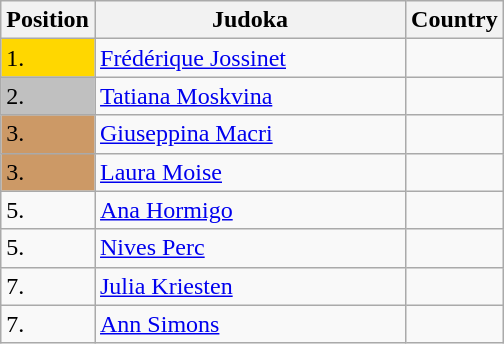<table class=wikitable>
<tr>
<th width=10>Position</th>
<th width=200>Judoka</th>
<th width=10>Country</th>
</tr>
<tr>
<td bgcolor=gold>1.</td>
<td><a href='#'>Frédérique Jossinet</a></td>
<td></td>
</tr>
<tr>
<td bgcolor="silver">2.</td>
<td><a href='#'>Tatiana Moskvina</a></td>
<td></td>
</tr>
<tr>
<td bgcolor="CC9966">3.</td>
<td><a href='#'>Giuseppina Macri</a></td>
<td></td>
</tr>
<tr>
<td bgcolor="CC9966">3.</td>
<td><a href='#'>Laura Moise</a></td>
<td></td>
</tr>
<tr>
<td>5.</td>
<td><a href='#'>Ana Hormigo</a></td>
<td></td>
</tr>
<tr>
<td>5.</td>
<td><a href='#'>Nives Perc</a></td>
<td></td>
</tr>
<tr>
<td>7.</td>
<td><a href='#'>Julia Kriesten</a></td>
<td></td>
</tr>
<tr>
<td>7.</td>
<td><a href='#'>Ann Simons</a></td>
<td></td>
</tr>
</table>
